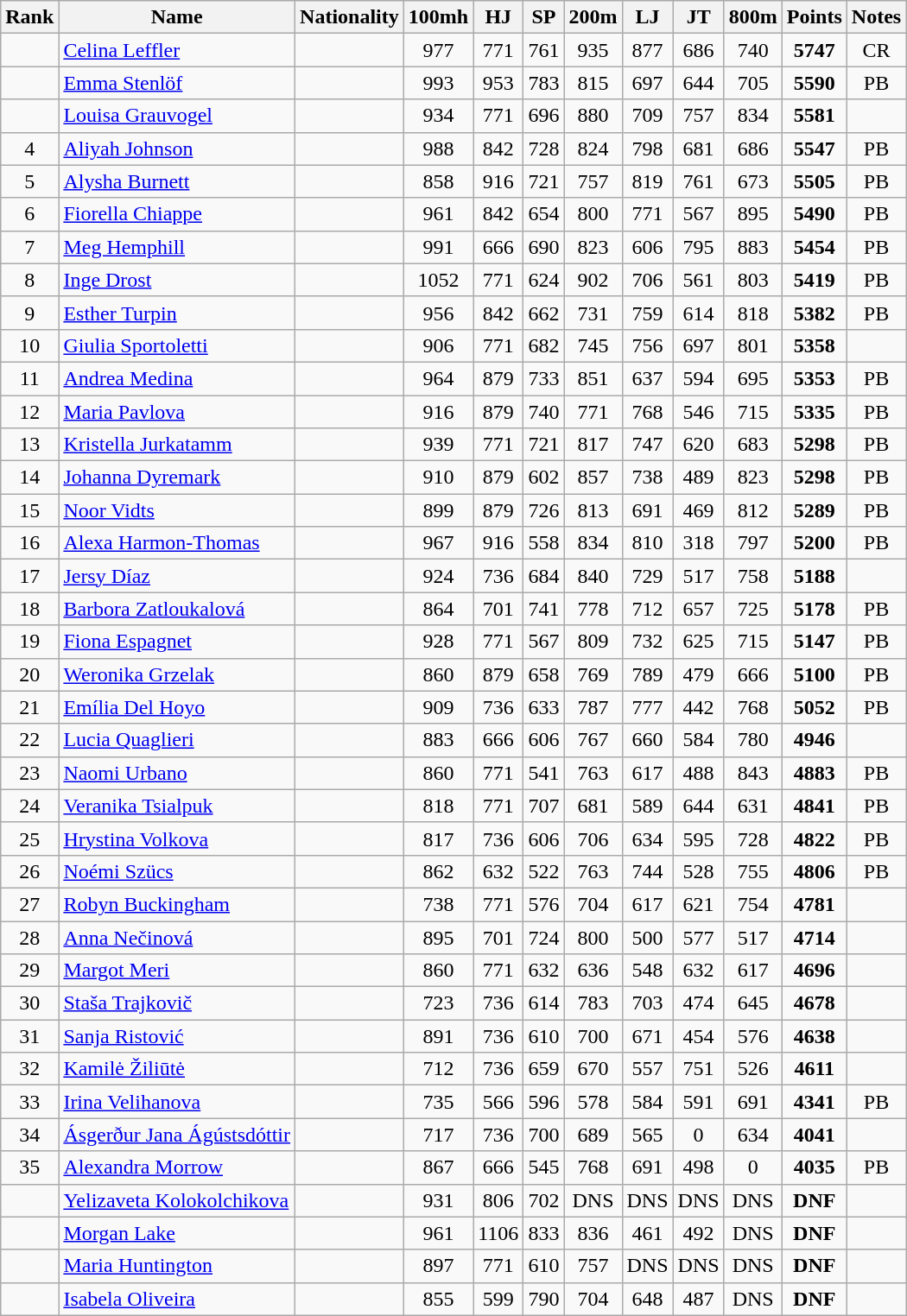<table class="wikitable sortable" style="text-align:center">
<tr>
<th>Rank</th>
<th>Name</th>
<th>Nationality</th>
<th>100mh</th>
<th>HJ</th>
<th>SP</th>
<th>200m</th>
<th>LJ</th>
<th>JT</th>
<th>800m</th>
<th>Points</th>
<th>Notes</th>
</tr>
<tr>
<td></td>
<td align=left><a href='#'>Celina Leffler</a></td>
<td align=left></td>
<td>977</td>
<td>771</td>
<td>761</td>
<td>935</td>
<td>877</td>
<td>686</td>
<td>740</td>
<td><strong>5747</strong></td>
<td>CR</td>
</tr>
<tr>
<td></td>
<td align=left><a href='#'>Emma Stenlöf</a></td>
<td align=left></td>
<td>993</td>
<td>953</td>
<td>783</td>
<td>815</td>
<td>697</td>
<td>644</td>
<td>705</td>
<td><strong>5590</strong></td>
<td>PB</td>
</tr>
<tr>
<td></td>
<td align=left><a href='#'>Louisa Grauvogel</a></td>
<td align=left></td>
<td>934</td>
<td>771</td>
<td>696</td>
<td>880</td>
<td>709</td>
<td>757</td>
<td>834</td>
<td><strong>5581</strong></td>
<td></td>
</tr>
<tr>
<td>4</td>
<td align=left><a href='#'>Aliyah Johnson</a></td>
<td align=left></td>
<td>988</td>
<td>842</td>
<td>728</td>
<td>824</td>
<td>798</td>
<td>681</td>
<td>686</td>
<td><strong>5547</strong></td>
<td>PB</td>
</tr>
<tr>
<td>5</td>
<td align=left><a href='#'>Alysha Burnett</a></td>
<td align=left></td>
<td>858</td>
<td>916</td>
<td>721</td>
<td>757</td>
<td>819</td>
<td>761</td>
<td>673</td>
<td><strong>5505</strong></td>
<td>PB</td>
</tr>
<tr>
<td>6</td>
<td align=left><a href='#'>Fiorella Chiappe</a></td>
<td align=left></td>
<td>961</td>
<td>842</td>
<td>654</td>
<td>800</td>
<td>771</td>
<td>567</td>
<td>895</td>
<td><strong>5490</strong></td>
<td>PB</td>
</tr>
<tr>
<td>7</td>
<td align=left><a href='#'>Meg Hemphill</a></td>
<td align=left></td>
<td>991</td>
<td>666</td>
<td>690</td>
<td>823</td>
<td>606</td>
<td>795</td>
<td>883</td>
<td><strong>5454</strong></td>
<td>PB</td>
</tr>
<tr>
<td>8</td>
<td align=left><a href='#'>Inge Drost</a></td>
<td align=left></td>
<td>1052</td>
<td>771</td>
<td>624</td>
<td>902</td>
<td>706</td>
<td>561</td>
<td>803</td>
<td><strong>5419</strong></td>
<td>PB</td>
</tr>
<tr>
<td>9</td>
<td align=left><a href='#'>Esther Turpin</a></td>
<td align=left></td>
<td>956</td>
<td>842</td>
<td>662</td>
<td>731</td>
<td>759</td>
<td>614</td>
<td>818</td>
<td><strong>5382</strong></td>
<td>PB</td>
</tr>
<tr>
<td>10</td>
<td align=left><a href='#'>Giulia Sportoletti</a></td>
<td align=left></td>
<td>906</td>
<td>771</td>
<td>682</td>
<td>745</td>
<td>756</td>
<td>697</td>
<td>801</td>
<td><strong>5358</strong></td>
<td></td>
</tr>
<tr>
<td>11</td>
<td align=left><a href='#'>Andrea Medina</a></td>
<td align=left></td>
<td>964</td>
<td>879</td>
<td>733</td>
<td>851</td>
<td>637</td>
<td>594</td>
<td>695</td>
<td><strong>5353</strong></td>
<td>PB</td>
</tr>
<tr>
<td>12</td>
<td align=left><a href='#'>Maria Pavlova</a></td>
<td align=left></td>
<td>916</td>
<td>879</td>
<td>740</td>
<td>771</td>
<td>768</td>
<td>546</td>
<td>715</td>
<td><strong>5335</strong></td>
<td>PB</td>
</tr>
<tr>
<td>13</td>
<td align=left><a href='#'>Kristella Jurkatamm</a></td>
<td align=left></td>
<td>939</td>
<td>771</td>
<td>721</td>
<td>817</td>
<td>747</td>
<td>620</td>
<td>683</td>
<td><strong>5298</strong></td>
<td>PB</td>
</tr>
<tr>
<td>14</td>
<td align=left><a href='#'>Johanna Dyremark</a></td>
<td align=left></td>
<td>910</td>
<td>879</td>
<td>602</td>
<td>857</td>
<td>738</td>
<td>489</td>
<td>823</td>
<td><strong>5298</strong></td>
<td>PB</td>
</tr>
<tr>
<td>15</td>
<td align=left><a href='#'>Noor Vidts</a></td>
<td align=left></td>
<td>899</td>
<td>879</td>
<td>726</td>
<td>813</td>
<td>691</td>
<td>469</td>
<td>812</td>
<td><strong>5289</strong></td>
<td>PB</td>
</tr>
<tr>
<td>16</td>
<td align=left><a href='#'>Alexa Harmon-Thomas</a></td>
<td align=left></td>
<td>967</td>
<td>916</td>
<td>558</td>
<td>834</td>
<td>810</td>
<td>318</td>
<td>797</td>
<td><strong>5200</strong></td>
<td>PB</td>
</tr>
<tr>
<td>17</td>
<td align=left><a href='#'>Jersy Díaz</a></td>
<td align=left></td>
<td>924</td>
<td>736</td>
<td>684</td>
<td>840</td>
<td>729</td>
<td>517</td>
<td>758</td>
<td><strong>5188</strong></td>
<td></td>
</tr>
<tr>
<td>18</td>
<td align=left><a href='#'>Barbora Zatloukalová</a></td>
<td align=left></td>
<td>864</td>
<td>701</td>
<td>741</td>
<td>778</td>
<td>712</td>
<td>657</td>
<td>725</td>
<td><strong>5178</strong></td>
<td>PB</td>
</tr>
<tr>
<td>19</td>
<td align=left><a href='#'>Fiona Espagnet</a></td>
<td align=left></td>
<td>928</td>
<td>771</td>
<td>567</td>
<td>809</td>
<td>732</td>
<td>625</td>
<td>715</td>
<td><strong>5147</strong></td>
<td>PB</td>
</tr>
<tr>
<td>20</td>
<td align=left><a href='#'>Weronika Grzelak</a></td>
<td align=left></td>
<td>860</td>
<td>879</td>
<td>658</td>
<td>769</td>
<td>789</td>
<td>479</td>
<td>666</td>
<td><strong>5100</strong></td>
<td>PB</td>
</tr>
<tr>
<td>21</td>
<td align=left><a href='#'>Emília Del Hoyo</a></td>
<td align=left></td>
<td>909</td>
<td>736</td>
<td>633</td>
<td>787</td>
<td>777</td>
<td>442</td>
<td>768</td>
<td><strong>5052</strong></td>
<td>PB</td>
</tr>
<tr>
<td>22</td>
<td align=left><a href='#'>Lucia Quaglieri</a></td>
<td align=left></td>
<td>883</td>
<td>666</td>
<td>606</td>
<td>767</td>
<td>660</td>
<td>584</td>
<td>780</td>
<td><strong>4946</strong></td>
<td></td>
</tr>
<tr>
<td>23</td>
<td align=left><a href='#'>Naomi Urbano</a></td>
<td align=left></td>
<td>860</td>
<td>771</td>
<td>541</td>
<td>763</td>
<td>617</td>
<td>488</td>
<td>843</td>
<td><strong>4883</strong></td>
<td>PB</td>
</tr>
<tr>
<td>24</td>
<td align=left><a href='#'>Veranika Tsialpuk</a></td>
<td align=left></td>
<td>818</td>
<td>771</td>
<td>707</td>
<td>681</td>
<td>589</td>
<td>644</td>
<td>631</td>
<td><strong>4841</strong></td>
<td>PB</td>
</tr>
<tr>
<td>25</td>
<td align=left><a href='#'>Hrystina Volkova</a></td>
<td align=left></td>
<td>817</td>
<td>736</td>
<td>606</td>
<td>706</td>
<td>634</td>
<td>595</td>
<td>728</td>
<td><strong>4822</strong></td>
<td>PB</td>
</tr>
<tr>
<td>26</td>
<td align=left><a href='#'>Noémi Szücs</a></td>
<td align=left></td>
<td>862</td>
<td>632</td>
<td>522</td>
<td>763</td>
<td>744</td>
<td>528</td>
<td>755</td>
<td><strong>4806</strong></td>
<td>PB</td>
</tr>
<tr>
<td>27</td>
<td align=left><a href='#'>Robyn Buckingham</a></td>
<td align=left></td>
<td>738</td>
<td>771</td>
<td>576</td>
<td>704</td>
<td>617</td>
<td>621</td>
<td>754</td>
<td><strong>4781</strong></td>
<td></td>
</tr>
<tr>
<td>28</td>
<td align=left><a href='#'>Anna Nečinová</a></td>
<td align=left></td>
<td>895</td>
<td>701</td>
<td>724</td>
<td>800</td>
<td>500</td>
<td>577</td>
<td>517</td>
<td><strong>4714</strong></td>
<td></td>
</tr>
<tr>
<td>29</td>
<td align=left><a href='#'>Margot Meri</a></td>
<td align=left></td>
<td>860</td>
<td>771</td>
<td>632</td>
<td>636</td>
<td>548</td>
<td>632</td>
<td>617</td>
<td><strong>4696</strong></td>
<td></td>
</tr>
<tr>
<td>30</td>
<td align=left><a href='#'>Staša Trajkovič</a></td>
<td align=left></td>
<td>723</td>
<td>736</td>
<td>614</td>
<td>783</td>
<td>703</td>
<td>474</td>
<td>645</td>
<td><strong>4678</strong></td>
<td></td>
</tr>
<tr>
<td>31</td>
<td align=left><a href='#'>Sanja Ristović</a></td>
<td align=left></td>
<td>891</td>
<td>736</td>
<td>610</td>
<td>700</td>
<td>671</td>
<td>454</td>
<td>576</td>
<td><strong>4638</strong></td>
<td></td>
</tr>
<tr>
<td>32</td>
<td align=left><a href='#'>Kamilė Žiliūtė</a></td>
<td align=left></td>
<td>712</td>
<td>736</td>
<td>659</td>
<td>670</td>
<td>557</td>
<td>751</td>
<td>526</td>
<td><strong>4611</strong></td>
<td></td>
</tr>
<tr>
<td>33</td>
<td align=left><a href='#'>Irina Velihanova</a></td>
<td align=left></td>
<td>735</td>
<td>566</td>
<td>596</td>
<td>578</td>
<td>584</td>
<td>591</td>
<td>691</td>
<td><strong>4341</strong></td>
<td>PB</td>
</tr>
<tr>
<td>34</td>
<td align=left><a href='#'>Ásgerður Jana Ágústsdóttir</a></td>
<td align=left></td>
<td>717</td>
<td>736</td>
<td>700</td>
<td>689</td>
<td>565</td>
<td>0</td>
<td>634</td>
<td><strong>4041</strong></td>
<td></td>
</tr>
<tr>
<td>35</td>
<td align=left><a href='#'>Alexandra Morrow</a></td>
<td align=left></td>
<td>867</td>
<td>666</td>
<td>545</td>
<td>768</td>
<td>691</td>
<td>498</td>
<td>0</td>
<td><strong>4035</strong></td>
<td>PB</td>
</tr>
<tr>
<td></td>
<td align=left><a href='#'>Yelizaveta Kolokolchikova</a></td>
<td align=left></td>
<td>931</td>
<td>806</td>
<td>702</td>
<td>DNS</td>
<td>DNS</td>
<td>DNS</td>
<td>DNS</td>
<td><strong>DNF</strong></td>
<td></td>
</tr>
<tr>
<td></td>
<td align=left><a href='#'>Morgan Lake</a></td>
<td align=left></td>
<td>961</td>
<td>1106</td>
<td>833</td>
<td>836</td>
<td>461</td>
<td>492</td>
<td>DNS</td>
<td><strong>DNF</strong></td>
<td></td>
</tr>
<tr>
<td></td>
<td align=left><a href='#'>Maria Huntington</a></td>
<td align=left></td>
<td>897</td>
<td>771</td>
<td>610</td>
<td>757</td>
<td>DNS</td>
<td>DNS</td>
<td>DNS</td>
<td><strong>DNF</strong></td>
<td></td>
</tr>
<tr>
<td></td>
<td align=left><a href='#'>Isabela Oliveira</a></td>
<td align=left></td>
<td>855</td>
<td>599</td>
<td>790</td>
<td>704</td>
<td>648</td>
<td>487</td>
<td>DNS</td>
<td><strong>DNF</strong></td>
<td></td>
</tr>
</table>
